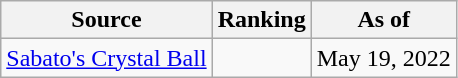<table class="wikitable" style="text-align:center">
<tr>
<th>Source</th>
<th>Ranking</th>
<th>As of</th>
</tr>
<tr>
<td align=left><a href='#'>Sabato's Crystal Ball</a></td>
<td></td>
<td>May 19, 2022</td>
</tr>
</table>
